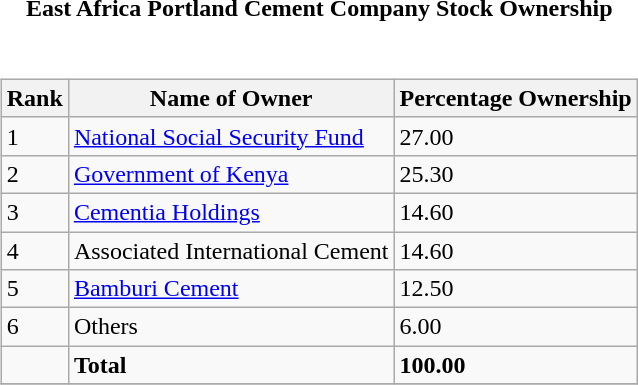<table style="font-size:100%;">
<tr>
<td width="100%" align="center"><strong>East Africa Portland Cement Company Stock Ownership</strong></td>
</tr>
<tr valign="top">
<td><br><table class="wikitable sortable" style="margin-left:auto;margin-right:auto">
<tr>
<th style="width:2em;">Rank</th>
<th>Name of Owner</th>
<th>Percentage Ownership</th>
</tr>
<tr>
<td>1</td>
<td><a href='#'>National Social Security Fund</a></td>
<td>27.00</td>
</tr>
<tr>
<td>2</td>
<td><a href='#'>Government of Kenya</a></td>
<td>25.30</td>
</tr>
<tr>
<td>3</td>
<td><a href='#'>Cementia Holdings</a></td>
<td>14.60</td>
</tr>
<tr>
<td>4</td>
<td>Associated International Cement</td>
<td>14.60</td>
</tr>
<tr>
<td>5</td>
<td><a href='#'>Bamburi Cement</a></td>
<td>12.50</td>
</tr>
<tr>
<td>6</td>
<td>Others</td>
<td>6.00</td>
</tr>
<tr>
<td></td>
<td><strong>Total</strong></td>
<td><strong>100.00</strong></td>
</tr>
<tr>
</tr>
</table>
</td>
</tr>
</table>
